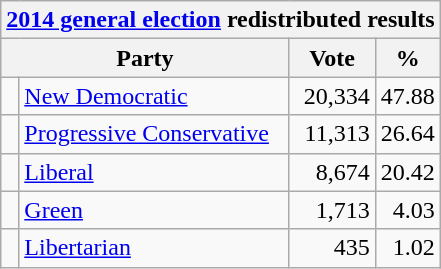<table class="wikitable">
<tr>
<th colspan="4"><a href='#'>2014 general election</a> redistributed results</th>
</tr>
<tr>
<th bgcolor="#DDDDFF" width="130px" colspan="2">Party</th>
<th bgcolor="#DDDDFF" width="50px">Vote</th>
<th bgcolor="#DDDDFF" width="30px">%</th>
</tr>
<tr>
<td> </td>
<td><a href='#'>New Democratic</a></td>
<td align=right>20,334</td>
<td align=right>47.88</td>
</tr>
<tr>
<td> </td>
<td><a href='#'>Progressive Conservative</a></td>
<td align=right>11,313</td>
<td align=right>26.64</td>
</tr>
<tr>
<td> </td>
<td><a href='#'>Liberal</a></td>
<td align=right>8,674</td>
<td align=right>20.42</td>
</tr>
<tr>
<td> </td>
<td><a href='#'>Green</a></td>
<td align=right>1,713</td>
<td align=right>4.03</td>
</tr>
<tr>
<td> </td>
<td><a href='#'>Libertarian</a></td>
<td align=right>435</td>
<td align=right>1.02</td>
</tr>
</table>
